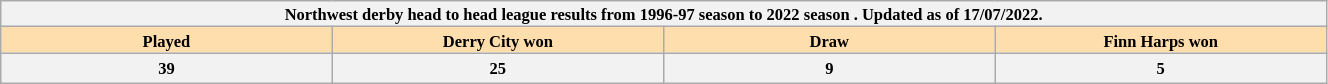<table class="wikitable plainrowheaders" style="border-collapse:collapse; width:70%; text-align:center; font-size: 11px">
<tr>
<th colspan=10 style="font-size:14">Northwest derby head to head league results from 1996-97 season to 2022 season . Updated as of 17/07/2022.</th>
</tr>
<tr>
<th width=70px style="background: #ffdead;">Played</th>
<th width=70px style="background: #ffdead;">Derry City won</th>
<th width=70px style="background: #ffdead;">Draw</th>
<th width=70px style="background: #ffdead;">Finn Harps won</th>
</tr>
<tr style="height: 20px;">
<th width=70px>39</th>
<th width=70px>25</th>
<th width=70px>9</th>
<th width=70px>5</th>
</tr>
</table>
